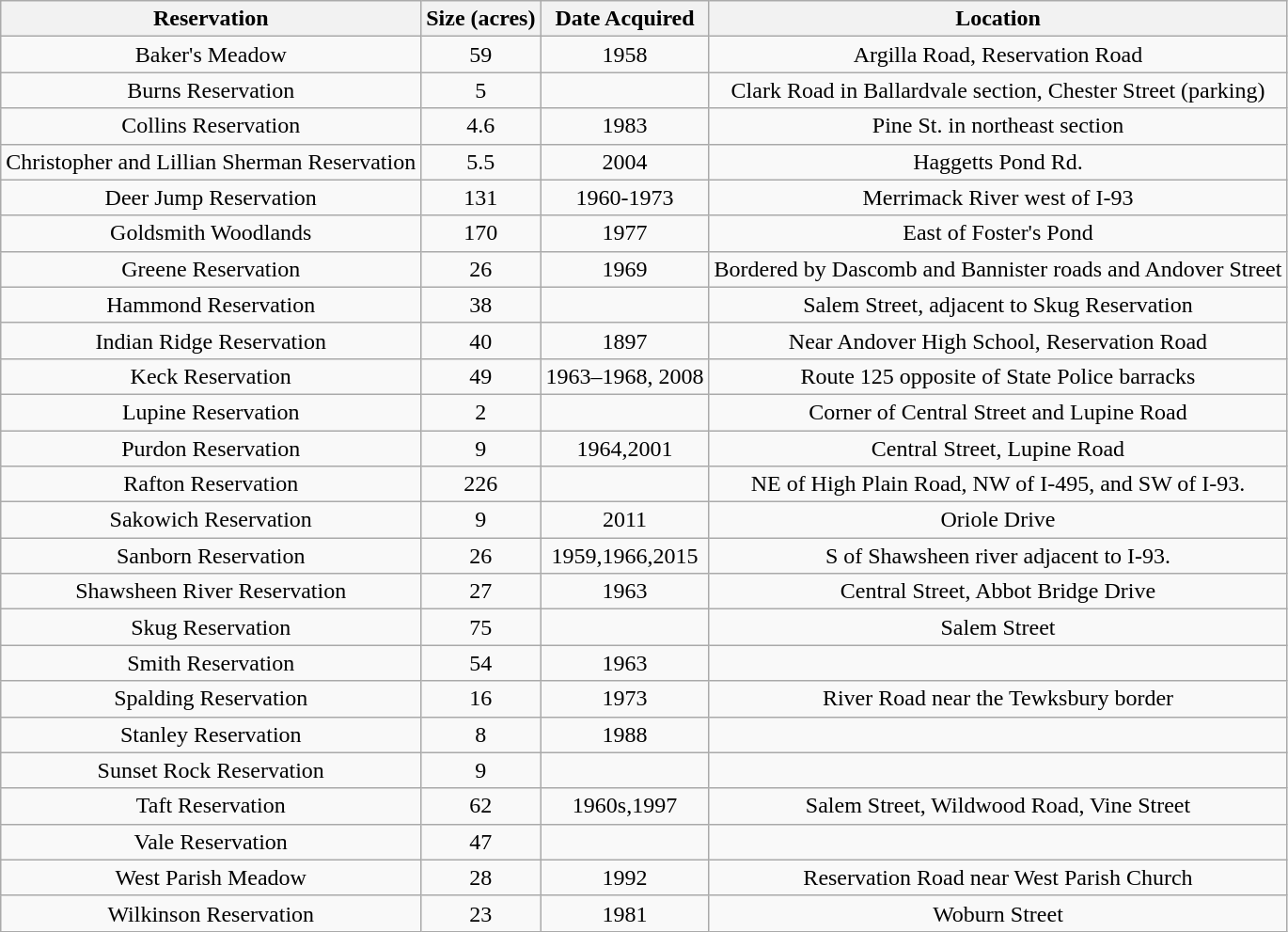<table class="wikitable" style="text-align:center">
<tr>
<th>Reservation</th>
<th>Size (acres)</th>
<th>Date Acquired</th>
<th>Location</th>
</tr>
<tr>
<td>Baker's Meadow </td>
<td>59</td>
<td>1958</td>
<td>Argilla Road, Reservation Road</td>
</tr>
<tr>
<td>Burns Reservation </td>
<td>5</td>
<td></td>
<td>Clark Road in Ballardvale section, Chester Street (parking)</td>
</tr>
<tr>
<td>Collins Reservation</td>
<td>4.6</td>
<td>1983</td>
<td>Pine St. in northeast section</td>
</tr>
<tr>
<td>Christopher and Lillian Sherman Reservation </td>
<td>5.5</td>
<td>2004</td>
<td>Haggetts Pond Rd.</td>
</tr>
<tr>
<td>Deer Jump Reservation </td>
<td>131</td>
<td>1960-1973</td>
<td>Merrimack River west of I-93</td>
</tr>
<tr>
<td>Goldsmith Woodlands </td>
<td>170</td>
<td>1977</td>
<td>East of Foster's Pond</td>
</tr>
<tr>
<td>Greene Reservation </td>
<td>26</td>
<td>1969</td>
<td>Bordered by Dascomb and Bannister roads and Andover Street</td>
</tr>
<tr>
<td>Hammond Reservation </td>
<td>38</td>
<td></td>
<td>Salem Street, adjacent to Skug Reservation</td>
</tr>
<tr>
<td>Indian Ridge Reservation </td>
<td>40</td>
<td>1897</td>
<td>Near Andover High School, Reservation Road</td>
</tr>
<tr>
<td>Keck Reservation </td>
<td>49</td>
<td>1963–1968, 2008</td>
<td>Route 125 opposite of State Police barracks</td>
</tr>
<tr>
<td>Lupine Reservation </td>
<td>2</td>
<td></td>
<td>Corner of Central Street and Lupine Road</td>
</tr>
<tr>
<td>Purdon Reservation </td>
<td>9</td>
<td>1964,2001</td>
<td>Central Street, Lupine Road</td>
</tr>
<tr>
<td>Rafton Reservation </td>
<td>226</td>
<td></td>
<td>NE of High Plain Road, NW of I-495, and SW of I-93.</td>
</tr>
<tr>
<td>Sakowich Reservation </td>
<td>9</td>
<td>2011</td>
<td>Oriole Drive</td>
</tr>
<tr>
<td>Sanborn Reservation </td>
<td>26</td>
<td>1959,1966,2015</td>
<td>S of Shawsheen river adjacent to I-93.</td>
</tr>
<tr>
<td>Shawsheen River Reservation </td>
<td>27</td>
<td>1963</td>
<td>Central Street, Abbot Bridge Drive</td>
</tr>
<tr>
<td>Skug Reservation </td>
<td>75</td>
<td></td>
<td>Salem Street</td>
</tr>
<tr>
<td>Smith Reservation </td>
<td>54</td>
<td>1963</td>
<td></td>
</tr>
<tr>
<td>Spalding Reservation </td>
<td>16</td>
<td>1973</td>
<td>River Road near the Tewksbury border</td>
</tr>
<tr>
<td>Stanley Reservation </td>
<td>8</td>
<td>1988</td>
<td></td>
</tr>
<tr>
<td>Sunset Rock Reservation</td>
<td>9</td>
<td></td>
<td></td>
</tr>
<tr>
<td>Taft Reservation </td>
<td>62</td>
<td>1960s,1997</td>
<td>Salem Street, Wildwood Road, Vine Street</td>
</tr>
<tr>
<td>Vale Reservation </td>
<td>47</td>
<td></td>
<td></td>
</tr>
<tr>
<td>West Parish Meadow </td>
<td>28</td>
<td>1992</td>
<td>Reservation Road near West Parish Church</td>
</tr>
<tr>
<td>Wilkinson Reservation </td>
<td>23</td>
<td>1981</td>
<td>Woburn Street</td>
</tr>
</table>
